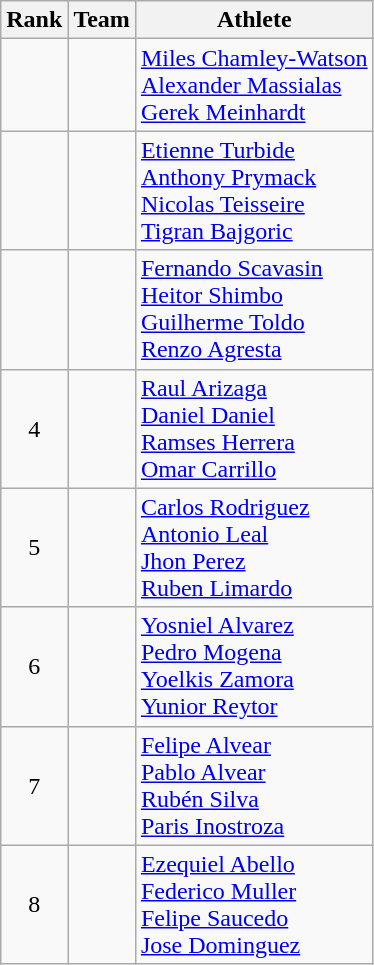<table class="wikitable sortable" style="text-align:center">
<tr>
<th>Rank</th>
<th>Team</th>
<th class="unsortable">Athlete</th>
</tr>
<tr>
<td></td>
<td align="left"></td>
<td align="left"><a href='#'>Miles Chamley-Watson</a><br><a href='#'>Alexander Massialas</a><br><a href='#'>Gerek Meinhardt</a></td>
</tr>
<tr>
<td></td>
<td align="left"></td>
<td align="left"><a href='#'>Etienne Turbide</a><br><a href='#'>Anthony Prymack</a><br><a href='#'>Nicolas Teisseire</a><br><a href='#'>Tigran Bajgoric</a></td>
</tr>
<tr>
<td></td>
<td align="left"></td>
<td align="left"><a href='#'>Fernando Scavasin</a><br><a href='#'>Heitor Shimbo</a><br><a href='#'>Guilherme Toldo</a><br><a href='#'>Renzo Agresta</a></td>
</tr>
<tr>
<td>4</td>
<td align="left"></td>
<td align="left"><a href='#'>Raul Arizaga</a><br><a href='#'>Daniel Daniel</a><br><a href='#'>Ramses Herrera</a><br><a href='#'>Omar Carrillo</a></td>
</tr>
<tr>
<td>5</td>
<td align="left"></td>
<td align="left"><a href='#'>Carlos Rodriguez</a><br><a href='#'>Antonio Leal</a><br><a href='#'>Jhon Perez</a><br><a href='#'>Ruben Limardo</a></td>
</tr>
<tr>
<td>6</td>
<td align="left"></td>
<td align="left"><a href='#'>Yosniel Alvarez</a><br><a href='#'>Pedro Mogena</a><br><a href='#'>Yoelkis Zamora</a><br><a href='#'>Yunior Reytor</a></td>
</tr>
<tr>
<td>7</td>
<td align="left"></td>
<td align="left"><a href='#'>Felipe Alvear</a><br><a href='#'>Pablo Alvear</a><br><a href='#'>Rubén Silva</a><br><a href='#'>Paris Inostroza</a></td>
</tr>
<tr>
<td>8</td>
<td align="left"></td>
<td align="left"><a href='#'>Ezequiel Abello</a><br><a href='#'>Federico Muller</a><br><a href='#'>Felipe Saucedo</a><br><a href='#'>Jose Dominguez</a></td>
</tr>
</table>
